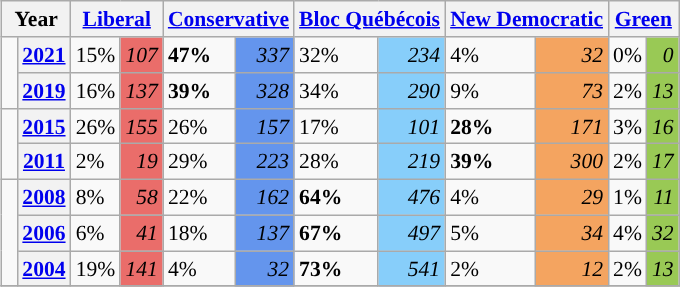<table class="wikitable" style="float:right; width:400; font-size:90%; margin-left:1em;">
<tr>
<th colspan="2" scope="col">Year</th>
<th colspan="2" scope="col"><a href='#'>Liberal</a></th>
<th colspan="2" scope="col"><a href='#'>Conservative</a></th>
<th colspan="2" scope="col"><a href='#'>Bloc Québécois</a></th>
<th colspan="2" scope="col"><a href='#'>New Democratic</a></th>
<th colspan="2" scope="col"><a href='#'>Green</a></th>
</tr>
<tr>
<td rowspan="2" style="width: 0.25em; background-color: "></td>
<th><a href='#'>2021</a></th>
<td>15%</td>
<td style="text-align:right; background:#EA6D6A;"><em>107</em></td>
<td><strong>47%</strong></td>
<td style="text-align:right; background:#6495ED;"><em>337</em></td>
<td>32%</td>
<td style="text-align:right; background:#87CEFA;"><em>234</em></td>
<td>4%</td>
<td style="text-align:right; background:#F4A460;"><em>32</em></td>
<td>0%</td>
<td style="text-align:right; background:#99C955;"><em>0</em></td>
</tr>
<tr>
<th><a href='#'>2019</a></th>
<td>16%</td>
<td style="text-align:right; background:#EA6D6A;"><em>137</em></td>
<td><strong>39%</strong></td>
<td style="text-align:right; background:#6495ED;"><em>328</em></td>
<td>34%</td>
<td style="text-align:right; background:#87CEFA;"><em>290</em></td>
<td>9%</td>
<td style="text-align:right; background:#F4A460;"><em>73</em></td>
<td>2%</td>
<td style="text-align:right; background:#99C955;"><em>13</em></td>
</tr>
<tr>
<td rowspan="2" style="width: 0.25em; background-color: "></td>
<th><a href='#'>2015</a></th>
<td>26%</td>
<td style="text-align:right; background:#EA6D6A;"><em>155</em></td>
<td>26%</td>
<td style="text-align:right; background:#6495ED;"><em>157</em></td>
<td>17%</td>
<td style="text-align:right; background:#87CEFA;"><em>101</em></td>
<td><strong>28%</strong></td>
<td style="text-align:right; background:#F4A460;"><em>171</em></td>
<td>3%</td>
<td style="text-align:right; background:#99C955;"><em>16</em></td>
</tr>
<tr>
<th><a href='#'>2011</a></th>
<td>2%</td>
<td style="text-align:right; background:#EA6D6A;"><em>19</em></td>
<td>29%</td>
<td style="text-align:right; background:#6495ED;"><em>223</em></td>
<td>28%</td>
<td style="text-align:right; background:#87CEFA;"><em>219</em></td>
<td><strong>39%</strong></td>
<td style="text-align:right; background:#F4A460;"><em>300</em></td>
<td>2%</td>
<td style="text-align:right; background:#99C955;"><em>17</em></td>
</tr>
<tr>
<td rowspan="3" style="width: 0.25em; background-color: "></td>
<th><a href='#'>2008</a></th>
<td>8%</td>
<td style="text-align:right; background:#EA6D6A;"><em>58</em></td>
<td>22%</td>
<td style="text-align:right; background:#6495ED;"><em>162</em></td>
<td><strong>64%</strong></td>
<td style="text-align:right; background:#87CEFA;"><em>476</em></td>
<td>4%</td>
<td style="text-align:right; background:#F4A460;"><em>29</em></td>
<td>1%</td>
<td style="text-align:right; background:#99C955;"><em>11</em></td>
</tr>
<tr>
<th><a href='#'>2006</a></th>
<td>6%</td>
<td style="text-align:right; background:#EA6D6A;"><em>41</em></td>
<td>18%</td>
<td style="text-align:right; background:#6495ED;"><em>137</em></td>
<td><strong>67%</strong></td>
<td style="text-align:right; background:#87CEFA;"><em>497</em></td>
<td>5%</td>
<td style="text-align:right; background:#F4A460;"><em>34</em></td>
<td>4%</td>
<td style="text-align:right; background:#99C955;"><em>32</em></td>
</tr>
<tr>
<th><a href='#'>2004</a></th>
<td>19%</td>
<td style="text-align:right; background:#EA6D6A;"><em>141</em></td>
<td>4%</td>
<td style="text-align:right; background:#6495ED;"><em>32</em></td>
<td><strong>73%</strong></td>
<td style="text-align:right; background:#87CEFA;"><em>541</em></td>
<td>2%</td>
<td style="text-align:right; background:#F4A460;"><em>12</em></td>
<td>2%</td>
<td style="text-align:right; background:#99C955;"><em>13</em></td>
</tr>
<tr>
</tr>
</table>
